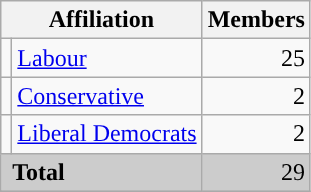<table class="wikitable">
<tr>
<th colspan="2">Affiliation</th>
<th>Members</th>
</tr>
<tr>
<td style="color:inherit;background:"></td>
<td><a href='#'>Labour</a></td>
<td align="right">25</td>
</tr>
<tr>
<td style="color:inherit;background:"></td>
<td><a href='#'>Conservative</a></td>
<td align="right">2</td>
</tr>
<tr>
<td style="color:inherit;background:"></td>
<td><a href='#'>Liberal Democrats</a></td>
<td align="right">2</td>
</tr>
<tr bgcolor="CCCCCC">
<td colspan="2" rowspan="1"> <strong>Total</strong></td>
<td align="right">29</td>
</tr>
<tr>
</tr>
</table>
